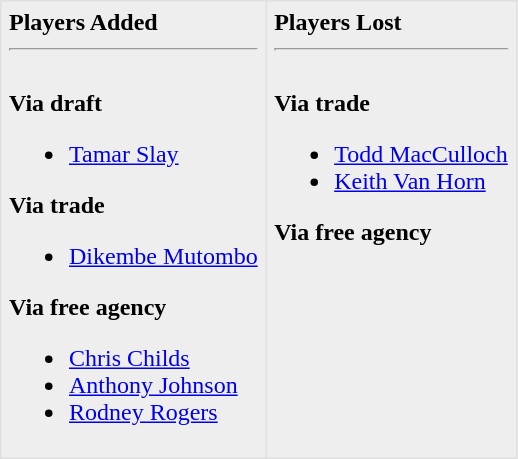<table border=1 style="border-collapse:collapse; background-color:#eeeeee" bordercolor="#DFDFDF" cellpadding="5">
<tr>
<td valign="top"><strong>Players Added</strong> <hr><br><strong>Via draft</strong><ul><li><a href='#'>Tamar Slay</a></li></ul><strong>Via trade</strong><ul><li><a href='#'>Dikembe Mutombo</a></li></ul><strong>Via free agency</strong><ul><li><a href='#'>Chris Childs</a></li><li><a href='#'>Anthony Johnson</a></li><li><a href='#'>Rodney Rogers</a></li></ul></td>
<td valign="top"><strong>Players Lost</strong> <hr><br><strong>Via trade</strong><ul><li><a href='#'>Todd MacCulloch</a></li><li><a href='#'>Keith Van Horn</a></li></ul><strong>Via free agency</strong></td>
</tr>
</table>
